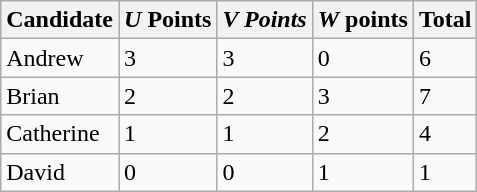<table class="wikitable">
<tr>
<th>Candidate</th>
<th><em>U</em> Points</th>
<th><em>V Points</em></th>
<th><em>W</em> points</th>
<th>Total</th>
</tr>
<tr>
<td>Andrew</td>
<td>3</td>
<td>3</td>
<td>0</td>
<td>6</td>
</tr>
<tr>
<td>Brian</td>
<td>2</td>
<td>2</td>
<td>3</td>
<td>7</td>
</tr>
<tr>
<td>Catherine</td>
<td>1</td>
<td>1</td>
<td>2</td>
<td>4</td>
</tr>
<tr>
<td>David</td>
<td>0</td>
<td>0</td>
<td>1</td>
<td>1</td>
</tr>
</table>
